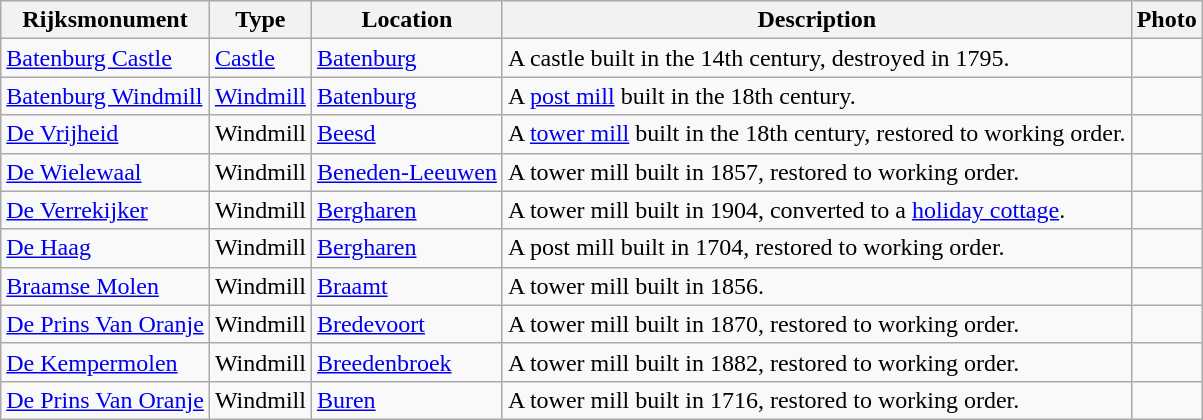<table class="wikitable">
<tr>
<th>Rijksmonument</th>
<th>Type</th>
<th>Location</th>
<th>Description</th>
<th>Photo</th>
</tr>
<tr>
<td><a href='#'>Batenburg Castle</a><br></td>
<td><a href='#'>Castle</a></td>
<td><a href='#'>Batenburg</a></td>
<td>A castle built in the 14th century, destroyed in 1795.</td>
<td></td>
</tr>
<tr>
<td><a href='#'>Batenburg Windmill</a><br></td>
<td><a href='#'>Windmill</a></td>
<td><a href='#'>Batenburg</a></td>
<td>A <a href='#'>post mill</a> built in the 18th century.</td>
<td></td>
</tr>
<tr>
<td><a href='#'>De Vrijheid</a><br></td>
<td>Windmill</td>
<td><a href='#'>Beesd</a></td>
<td>A <a href='#'>tower mill</a> built in the 18th century, restored to working order.</td>
<td></td>
</tr>
<tr>
<td><a href='#'>De Wielewaal</a><br></td>
<td>Windmill</td>
<td><a href='#'>Beneden-Leeuwen</a></td>
<td>A tower mill built in 1857, restored to working order.</td>
<td></td>
</tr>
<tr>
<td><a href='#'>De Verrekijker</a><br></td>
<td>Windmill</td>
<td><a href='#'>Bergharen</a></td>
<td>A tower mill built in 1904, converted to a <a href='#'>holiday cottage</a>.</td>
<td></td>
</tr>
<tr>
<td><a href='#'>De Haag</a><br></td>
<td>Windmill</td>
<td><a href='#'>Bergharen</a></td>
<td>A post mill built in 1704, restored to working order.</td>
<td></td>
</tr>
<tr>
<td><a href='#'>Braamse Molen</a><br></td>
<td>Windmill</td>
<td><a href='#'>Braamt</a></td>
<td>A tower mill built in 1856.</td>
<td></td>
</tr>
<tr>
<td><a href='#'>De Prins Van Oranje</a><br></td>
<td>Windmill</td>
<td><a href='#'>Bredevoort</a></td>
<td>A tower mill built in 1870, restored to working order.</td>
<td></td>
</tr>
<tr>
<td><a href='#'>De Kempermolen</a><br></td>
<td>Windmill</td>
<td><a href='#'>Breedenbroek</a></td>
<td>A tower mill built in 1882, restored to working order.</td>
<td></td>
</tr>
<tr>
<td><a href='#'>De Prins Van Oranje</a><br></td>
<td>Windmill</td>
<td><a href='#'>Buren</a></td>
<td>A tower mill built in 1716, restored to working order.</td>
<td></td>
</tr>
</table>
